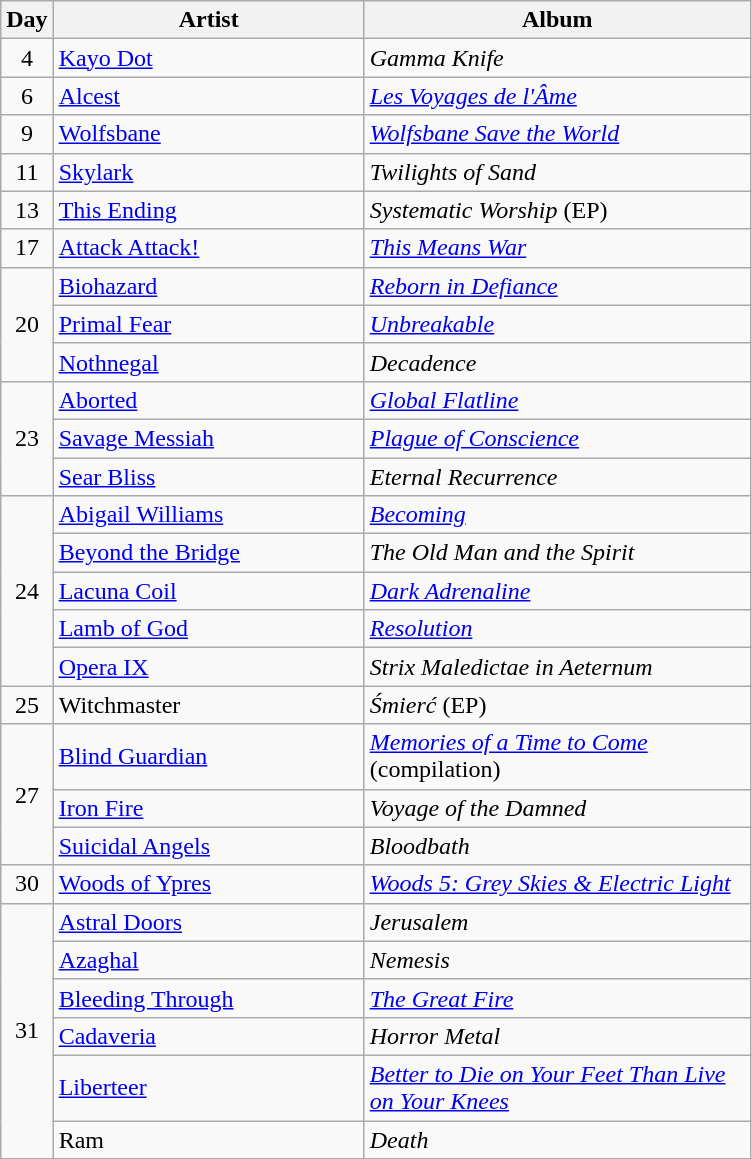<table class="wikitable">
<tr>
<th style="width:20px;">Day</th>
<th style="width:200px;">Artist</th>
<th style="width:250px;">Album</th>
</tr>
<tr>
<td style="text-align:center;">4</td>
<td><a href='#'>Kayo Dot</a></td>
<td><em>Gamma Knife</em></td>
</tr>
<tr>
<td style="text-align:center;">6</td>
<td><a href='#'>Alcest</a></td>
<td><em><a href='#'>Les Voyages de l'Âme</a></em></td>
</tr>
<tr>
<td style="text-align:center;">9</td>
<td><a href='#'>Wolfsbane</a></td>
<td><em><a href='#'>Wolfsbane Save the World</a></em></td>
</tr>
<tr>
<td style="text-align:center;">11</td>
<td><a href='#'>Skylark</a></td>
<td><em>Twilights of Sand</em></td>
</tr>
<tr>
<td style="text-align:center;">13</td>
<td><a href='#'>This Ending</a></td>
<td><em>Systematic Worship</em> (EP)</td>
</tr>
<tr>
<td style="text-align:center;">17</td>
<td><a href='#'>Attack Attack!</a></td>
<td><em><a href='#'>This Means War</a></em></td>
</tr>
<tr>
<td style="text-align:center;" rowspan="3">20</td>
<td><a href='#'>Biohazard</a></td>
<td><em><a href='#'>Reborn in Defiance</a></em></td>
</tr>
<tr>
<td><a href='#'>Primal Fear</a></td>
<td><em><a href='#'>Unbreakable</a></em></td>
</tr>
<tr>
<td><a href='#'>Nothnegal</a></td>
<td><em>Decadence</em></td>
</tr>
<tr>
<td style="text-align:center;" rowspan="3">23</td>
<td><a href='#'>Aborted</a></td>
<td><em><a href='#'>Global Flatline</a></em></td>
</tr>
<tr>
<td><a href='#'>Savage Messiah</a></td>
<td><em><a href='#'>Plague of Conscience</a></em></td>
</tr>
<tr>
<td><a href='#'>Sear Bliss</a></td>
<td><em>Eternal Recurrence</em></td>
</tr>
<tr>
<td style="text-align:center;" rowspan="5">24</td>
<td><a href='#'>Abigail Williams</a></td>
<td><em><a href='#'>Becoming</a></em></td>
</tr>
<tr>
<td><a href='#'>Beyond the Bridge</a></td>
<td><em>The Old Man and the Spirit</em></td>
</tr>
<tr>
<td><a href='#'>Lacuna Coil</a></td>
<td><em><a href='#'>Dark Adrenaline</a></em></td>
</tr>
<tr>
<td><a href='#'>Lamb of God</a></td>
<td><em><a href='#'>Resolution</a></em></td>
</tr>
<tr>
<td><a href='#'>Opera IX</a></td>
<td><em>Strix Maledictae in Aeternum</em></td>
</tr>
<tr>
<td style="text-align:center;">25</td>
<td>Witchmaster</td>
<td><em>Śmierć</em> (EP)</td>
</tr>
<tr>
<td style="text-align:center;" rowspan="3">27</td>
<td><a href='#'>Blind Guardian</a></td>
<td><em><a href='#'>Memories of a Time to Come</a></em> (compilation)</td>
</tr>
<tr>
<td><a href='#'>Iron Fire</a></td>
<td><em>Voyage of the Damned</em></td>
</tr>
<tr>
<td><a href='#'>Suicidal Angels</a></td>
<td><em>Bloodbath</em></td>
</tr>
<tr>
<td style="text-align:center;">30</td>
<td><a href='#'>Woods of Ypres</a></td>
<td><em><a href='#'>Woods 5: Grey Skies & Electric Light</a></em></td>
</tr>
<tr>
<td style="text-align:center;" rowspan="6">31</td>
<td><a href='#'>Astral Doors</a></td>
<td><em>Jerusalem</em></td>
</tr>
<tr>
<td><a href='#'>Azaghal</a></td>
<td><em>Nemesis</em></td>
</tr>
<tr>
<td><a href='#'>Bleeding Through</a></td>
<td><em><a href='#'>The Great Fire</a></em></td>
</tr>
<tr>
<td><a href='#'>Cadaveria</a></td>
<td><em>Horror Metal</em></td>
</tr>
<tr>
<td><a href='#'>Liberteer</a></td>
<td><em><a href='#'>Better to Die on Your Feet Than Live on Your Knees</a></em></td>
</tr>
<tr>
<td>Ram</td>
<td><em>Death</em></td>
</tr>
</table>
